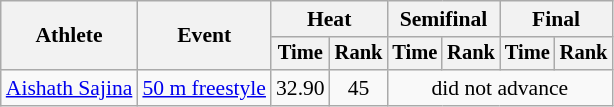<table class=wikitable style="font-size:90%">
<tr>
<th rowspan=2>Athlete</th>
<th rowspan=2>Event</th>
<th colspan="2">Heat</th>
<th colspan="2">Semifinal</th>
<th colspan="2">Final</th>
</tr>
<tr style="font-size:95%">
<th>Time</th>
<th>Rank</th>
<th>Time</th>
<th>Rank</th>
<th>Time</th>
<th>Rank</th>
</tr>
<tr align=center>
<td align=left><a href='#'>Aishath Sajina</a></td>
<td align=left><a href='#'>50 m freestyle</a></td>
<td>32.90</td>
<td>45</td>
<td colspan=4>did not advance</td>
</tr>
</table>
